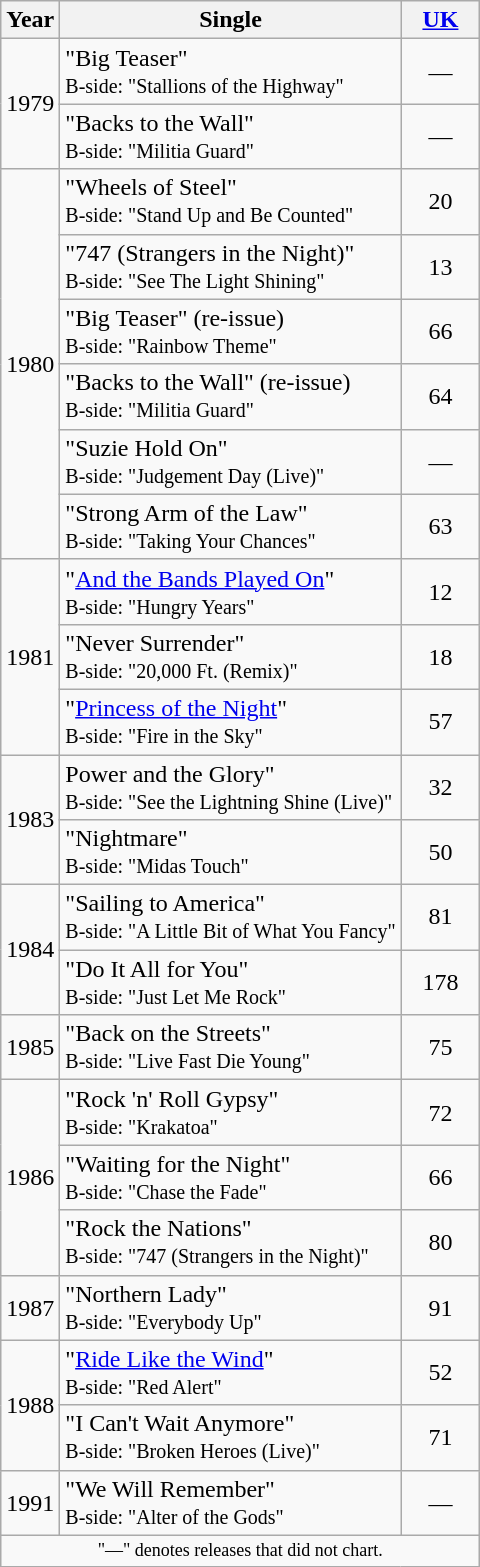<table class="wikitable">
<tr>
<th>Year</th>
<th>Single</th>
<th style="width:45px;"><a href='#'>UK</a><br></th>
</tr>
<tr>
<td rowspan="2">1979</td>
<td>"Big Teaser"<br><small>B-side: "Stallions of the Highway"</small></td>
<td align=center>—</td>
</tr>
<tr>
<td>"Backs to the Wall"<br><small>B-side: "Militia Guard"</small></td>
<td align=center>—</td>
</tr>
<tr>
<td rowspan="6">1980</td>
<td>"Wheels of Steel"<br><small>B-side: "Stand Up and Be Counted"</small></td>
<td align=center>20</td>
</tr>
<tr>
<td>"747 (Strangers in the Night)"<br><small>B-side: "See The Light Shining"</small></td>
<td align=center>13</td>
</tr>
<tr>
<td>"Big Teaser" (re-issue)<br><small>B-side: "Rainbow Theme"</small></td>
<td align=center>66</td>
</tr>
<tr>
<td>"Backs to the Wall" (re-issue)<br><small>B-side: "Militia Guard"</small></td>
<td align=center>64</td>
</tr>
<tr>
<td>"Suzie Hold On"<br><small>B-side: "Judgement Day (Live)"</small></td>
<td align=center>—</td>
</tr>
<tr>
<td>"Strong Arm of the Law"<br><small>B-side: "Taking Your Chances"</small></td>
<td align=center>63</td>
</tr>
<tr>
<td rowspan="3">1981</td>
<td>"<a href='#'>And the Bands Played On</a>"<br><small>B-side: "Hungry Years"</small></td>
<td align=center>12</td>
</tr>
<tr>
<td>"Never Surrender"<br><small>B-side: "20,000 Ft. (Remix)"</small></td>
<td align=center>18</td>
</tr>
<tr>
<td>"<a href='#'>Princess of the Night</a>"<br><small>B-side: "Fire in the Sky"</small></td>
<td align=center>57</td>
</tr>
<tr>
<td rowspan="2">1983</td>
<td "Power and the Glory (Saxon song)>Power and the Glory"<br><small>B-side: "See the Lightning Shine (Live)"</small></td>
<td align=center>32</td>
</tr>
<tr>
<td>"Nightmare"<br><small>B-side: "Midas Touch"</small></td>
<td align=center>50</td>
</tr>
<tr>
<td rowspan="2">1984</td>
<td>"Sailing to America"<br><small>B-side: "A Little Bit of What You Fancy"</small></td>
<td align=center>81</td>
</tr>
<tr>
<td>"Do It All for You"<br><small>B-side: "Just Let Me Rock"</small></td>
<td align=center>178</td>
</tr>
<tr>
<td rowspan="1">1985</td>
<td>"Back on the Streets"<br><small>B-side: "Live Fast Die Young"</small></td>
<td align=center>75</td>
</tr>
<tr>
<td rowspan="3">1986</td>
<td>"Rock 'n' Roll Gypsy"<br><small>B-side: "Krakatoa"</small></td>
<td align=center>72</td>
</tr>
<tr>
<td>"Waiting for the Night"<br><small>B-side: "Chase the Fade"</small></td>
<td align=center>66</td>
</tr>
<tr>
<td>"Rock the Nations"<br><small>B-side: "747 (Strangers in the Night)"</small></td>
<td align=center>80</td>
</tr>
<tr>
<td rowspan="1">1987</td>
<td>"Northern Lady"<br><small>B-side: "Everybody Up"</small></td>
<td align=center>91</td>
</tr>
<tr>
<td rowspan="2">1988</td>
<td>"<a href='#'>Ride Like the Wind</a>"<br><small>B-side: "Red Alert"</small></td>
<td align=center>52</td>
</tr>
<tr>
<td>"I Can't Wait Anymore"<br><small>B-side: "Broken Heroes (Live)"</small></td>
<td align=center>71</td>
</tr>
<tr>
<td rowspan="1">1991</td>
<td>"We Will Remember"<br><small>B-side: "Alter of the Gods"</small></td>
<td align=center>—</td>
</tr>
<tr>
<td colspan="4" style="text-align:center; font-size:9pt;">"—" denotes releases that did not chart.</td>
</tr>
</table>
